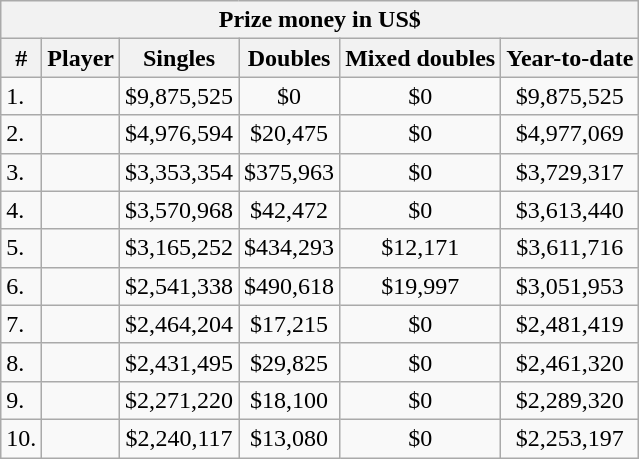<table class="wikitable">
<tr>
<th colspan="6">Prize money in US$ </th>
</tr>
<tr>
<th>#</th>
<th>Player</th>
<th>Singles</th>
<th>Doubles</th>
<th>Mixed doubles</th>
<th>Year-to-date</th>
</tr>
<tr>
<td>1.</td>
<td></td>
<td style="text-align:center">$9,875,525</td>
<td style="text-align:center">$0</td>
<td style="text-align:center">$0</td>
<td style="text-align:center">$9,875,525</td>
</tr>
<tr>
<td>2.</td>
<td></td>
<td style="text-align:center">$4,976,594</td>
<td style="text-align:center">$20,475</td>
<td style="text-align:center">$0</td>
<td style="text-align:center">$4,977,069</td>
</tr>
<tr>
<td>3.</td>
<td></td>
<td style="text-align:center">$3,353,354</td>
<td style="text-align:center">$375,963</td>
<td style="text-align:center">$0</td>
<td style="text-align:center">$3,729,317</td>
</tr>
<tr>
<td>4.</td>
<td></td>
<td style="text-align:center">$3,570,968</td>
<td style="text-align:center">$42,472</td>
<td style="text-align:center">$0</td>
<td style="text-align:center">$3,613,440</td>
</tr>
<tr>
<td>5.</td>
<td></td>
<td style="text-align:center">$3,165,252</td>
<td style="text-align:center">$434,293</td>
<td style="text-align:center">$12,171</td>
<td style="text-align:center">$3,611,716</td>
</tr>
<tr>
<td>6.</td>
<td></td>
<td style="text-align:center">$2,541,338</td>
<td style="text-align:center">$490,618</td>
<td style="text-align:center">$19,997</td>
<td style="text-align:center">$3,051,953</td>
</tr>
<tr>
<td>7.</td>
<td></td>
<td style="text-align:center">$2,464,204</td>
<td style="text-align:center">$17,215</td>
<td style="text-align:center">$0</td>
<td style="text-align:center">$2,481,419</td>
</tr>
<tr>
<td>8.</td>
<td></td>
<td style="text-align:center">$2,431,495</td>
<td style="text-align:center">$29,825</td>
<td style="text-align:center">$0</td>
<td style="text-align:center">$2,461,320</td>
</tr>
<tr>
<td>9.</td>
<td></td>
<td style="text-align:center">$2,271,220</td>
<td style="text-align:center">$18,100</td>
<td style="text-align:center">$0</td>
<td style="text-align:center">$2,289,320</td>
</tr>
<tr>
<td>10.</td>
<td></td>
<td style="text-align:center">$2,240,117</td>
<td style="text-align:center">$13,080</td>
<td style="text-align:center">$0</td>
<td style="text-align:center">$2,253,197</td>
</tr>
</table>
